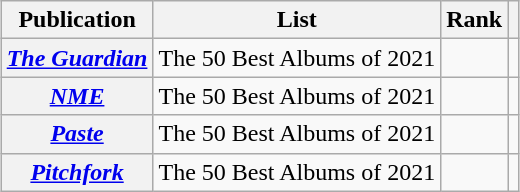<table class="wikitable mw-collapsible sortable plainrowheaders" style="margin-left: auto; margin-right: auto; border: none;">
<tr>
<th scope="col">Publication</th>
<th scope="col" class="unsortable">List</th>
<th scope="col" data-sort-type="number">Rank</th>
<th scope="col" class="unsortable"></th>
</tr>
<tr>
<th scope="row"><em><a href='#'>The Guardian</a></em></th>
<td>The 50 Best Albums of 2021</td>
<td></td>
<td></td>
</tr>
<tr>
<th scope="row"><em><a href='#'>NME</a></em></th>
<td>The 50 Best Albums of 2021</td>
<td></td>
<td></td>
</tr>
<tr>
<th scope="row"><em><a href='#'>Paste</a></em></th>
<td>The 50 Best Albums of 2021</td>
<td></td>
<td></td>
</tr>
<tr>
<th scope="row"><em><a href='#'>Pitchfork</a></em></th>
<td>The 50 Best Albums of 2021</td>
<td></td>
<td></td>
</tr>
</table>
